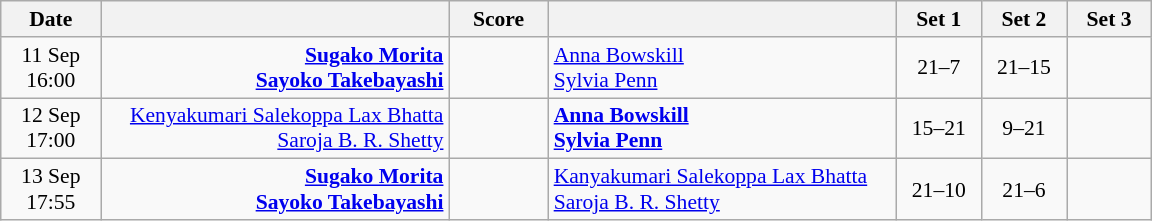<table class="wikitable" style="text-align: center; font-size:90%">
<tr>
<th width="60">Date</th>
<th align="right" width="225"></th>
<th width="60">Score</th>
<th align="left" width="225"></th>
<th width="50">Set 1</th>
<th width="50">Set 2</th>
<th width="50">Set 3</th>
</tr>
<tr>
<td>11 Sep<br>16:00</td>
<td align="right"><strong><a href='#'>Sugako Morita</a> <br><a href='#'>Sayoko Takebayashi</a> </strong></td>
<td align="center"></td>
<td align="left"> <a href='#'>Anna Bowskill</a><br> <a href='#'>Sylvia Penn</a></td>
<td>21–7</td>
<td>21–15</td>
<td></td>
</tr>
<tr>
<td>12 Sep<br>17:00</td>
<td align="right"><a href='#'>Kenyakumari Salekoppa Lax Bhatta</a> <br><a href='#'>Saroja B. R. Shetty</a> </td>
<td align="center"></td>
<td align="left"><strong> <a href='#'>Anna Bowskill</a><br> <a href='#'>Sylvia Penn</a></strong></td>
<td>15–21</td>
<td>9–21</td>
<td></td>
</tr>
<tr>
<td>13 Sep<br>17:55</td>
<td align="right"><strong><a href='#'>Sugako Morita</a> <br><a href='#'>Sayoko Takebayashi</a> </strong></td>
<td align="center"></td>
<td align="left"> <a href='#'>Kanyakumari Salekoppa Lax Bhatta</a><br> <a href='#'>Saroja B. R. Shetty</a></td>
<td>21–10</td>
<td>21–6</td>
<td></td>
</tr>
</table>
